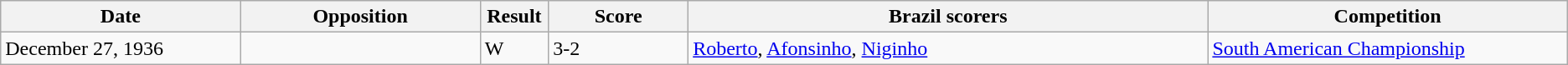<table class="wikitable" style="text-align: left;">
<tr>
<th width=12%>Date</th>
<th width=12%>Opposition</th>
<th width=1%>Result</th>
<th width=7%>Score</th>
<th width=26%>Brazil scorers</th>
<th width=18%>Competition</th>
</tr>
<tr>
<td>December 27, 1936</td>
<td></td>
<td>W</td>
<td>3-2</td>
<td><a href='#'>Roberto</a>, <a href='#'>Afonsinho</a>, <a href='#'>Niginho</a></td>
<td><a href='#'>South American Championship</a></td>
</tr>
</table>
